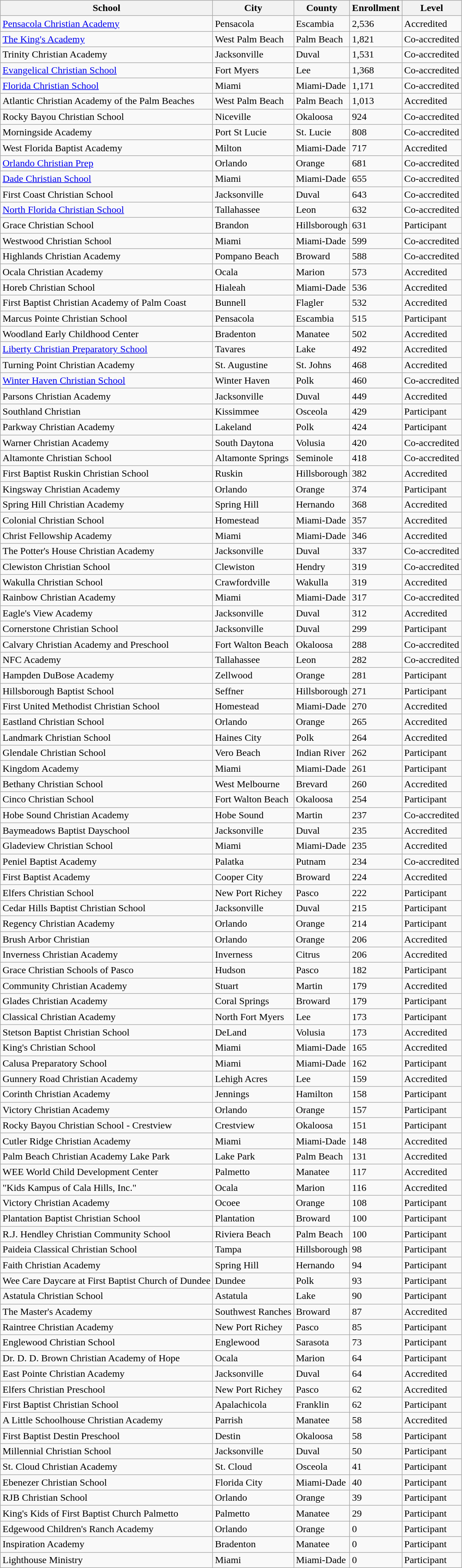<table class="wikitable sortable">
<tr>
<th>School</th>
<th>City</th>
<th>County</th>
<th>Enrollment</th>
<th>Level</th>
</tr>
<tr>
<td><a href='#'>Pensacola Christian Academy</a></td>
<td>Pensacola</td>
<td>Escambia</td>
<td>2,536</td>
<td>Accredited</td>
</tr>
<tr>
<td><a href='#'>The King's Academy</a></td>
<td>West Palm Beach</td>
<td>Palm Beach</td>
<td>1,821</td>
<td>Co-accredited</td>
</tr>
<tr>
<td>Trinity Christian Academy</td>
<td>Jacksonville</td>
<td>Duval</td>
<td>1,531</td>
<td>Co-accredited</td>
</tr>
<tr>
<td><a href='#'>Evangelical Christian School</a></td>
<td>Fort Myers</td>
<td>Lee</td>
<td>1,368</td>
<td>Co-accredited</td>
</tr>
<tr>
<td><a href='#'>Florida Christian School</a></td>
<td>Miami</td>
<td>Miami-Dade</td>
<td>1,171</td>
<td>Co-accredited</td>
</tr>
<tr>
<td>Atlantic Christian Academy of the Palm Beaches</td>
<td>West Palm Beach</td>
<td>Palm Beach</td>
<td>1,013</td>
<td>Accredited</td>
</tr>
<tr>
<td>Rocky Bayou Christian School</td>
<td>Niceville</td>
<td>Okaloosa</td>
<td>924</td>
<td>Co-accredited</td>
</tr>
<tr>
<td>Morningside Academy</td>
<td>Port St Lucie</td>
<td>St. Lucie</td>
<td>808</td>
<td>Co-accredited</td>
</tr>
<tr>
<td>West Florida Baptist Academy</td>
<td>Milton</td>
<td>Miami-Dade</td>
<td>717</td>
<td>Accredited</td>
</tr>
<tr>
<td><a href='#'>Orlando Christian Prep</a></td>
<td>Orlando</td>
<td>Orange</td>
<td>681</td>
<td>Co-accredited</td>
</tr>
<tr>
<td><a href='#'>Dade Christian School</a></td>
<td>Miami</td>
<td>Miami-Dade</td>
<td>655</td>
<td>Co-accredited</td>
</tr>
<tr>
<td>First Coast Christian School</td>
<td>Jacksonville</td>
<td>Duval</td>
<td>643</td>
<td>Co-accredited</td>
</tr>
<tr>
<td><a href='#'>North Florida Christian School</a></td>
<td>Tallahassee</td>
<td>Leon</td>
<td>632</td>
<td>Co-accredited</td>
</tr>
<tr>
<td>Grace Christian School</td>
<td>Brandon</td>
<td>Hillsborough</td>
<td>631</td>
<td>Participant</td>
</tr>
<tr>
<td>Westwood Christian School</td>
<td>Miami</td>
<td>Miami-Dade</td>
<td>599</td>
<td>Co-accredited</td>
</tr>
<tr>
<td>Highlands Christian Academy</td>
<td>Pompano Beach</td>
<td>Broward</td>
<td>588</td>
<td>Co-accredited</td>
</tr>
<tr>
<td>Ocala Christian Academy</td>
<td>Ocala</td>
<td>Marion</td>
<td>573</td>
<td>Accredited</td>
</tr>
<tr>
<td>Horeb Christian School</td>
<td>Hialeah</td>
<td>Miami-Dade</td>
<td>536</td>
<td>Accredited</td>
</tr>
<tr>
<td>First Baptist Christian Academy of Palm Coast</td>
<td>Bunnell</td>
<td>Flagler</td>
<td>532</td>
<td>Accredited</td>
</tr>
<tr>
<td>Marcus Pointe Christian School</td>
<td>Pensacola</td>
<td>Escambia</td>
<td>515</td>
<td>Participant</td>
</tr>
<tr>
<td>Woodland Early Childhood Center</td>
<td>Bradenton</td>
<td>Manatee</td>
<td>502</td>
<td>Accredited</td>
</tr>
<tr>
<td><a href='#'>Liberty Christian Preparatory School</a></td>
<td>Tavares</td>
<td>Lake</td>
<td>492</td>
<td>Accredited</td>
</tr>
<tr>
<td>Turning Point Christian Academy</td>
<td>St. Augustine</td>
<td>St. Johns</td>
<td>468</td>
<td>Accredited</td>
</tr>
<tr>
<td><a href='#'>Winter Haven Christian School</a></td>
<td>Winter Haven</td>
<td>Polk</td>
<td>460</td>
<td>Co-accredited</td>
</tr>
<tr>
<td>Parsons Christian Academy</td>
<td>Jacksonville</td>
<td>Duval</td>
<td>449</td>
<td>Accredited</td>
</tr>
<tr>
<td>Southland Christian</td>
<td>Kissimmee</td>
<td>Osceola</td>
<td>429</td>
<td>Participant</td>
</tr>
<tr>
<td>Parkway Christian Academy</td>
<td>Lakeland</td>
<td>Polk</td>
<td>424</td>
<td>Participant</td>
</tr>
<tr>
<td>Warner Christian Academy</td>
<td>South Daytona</td>
<td>Volusia</td>
<td>420</td>
<td>Co-accredited</td>
</tr>
<tr>
<td>Altamonte Christian School</td>
<td>Altamonte Springs</td>
<td>Seminole</td>
<td>418</td>
<td>Co-accredited</td>
</tr>
<tr>
<td>First Baptist Ruskin Christian School</td>
<td>Ruskin</td>
<td>Hillsborough</td>
<td>382</td>
<td>Accredited</td>
</tr>
<tr>
<td>Kingsway Christian Academy</td>
<td>Orlando</td>
<td>Orange</td>
<td>374</td>
<td>Participant</td>
</tr>
<tr>
<td>Spring Hill Christian Academy</td>
<td>Spring Hill</td>
<td>Hernando</td>
<td>368</td>
<td>Accredited</td>
</tr>
<tr>
<td>Colonial Christian School</td>
<td>Homestead</td>
<td>Miami-Dade</td>
<td>357</td>
<td>Accredited</td>
</tr>
<tr>
<td>Christ Fellowship Academy</td>
<td>Miami</td>
<td>Miami-Dade</td>
<td>346</td>
<td>Accredited</td>
</tr>
<tr>
<td>The Potter's House Christian Academy</td>
<td>Jacksonville</td>
<td>Duval</td>
<td>337</td>
<td>Co-accredited</td>
</tr>
<tr>
<td>Clewiston Christian School</td>
<td>Clewiston</td>
<td>Hendry</td>
<td>319</td>
<td>Co-accredited</td>
</tr>
<tr>
<td>Wakulla Christian School</td>
<td>Crawfordville</td>
<td>Wakulla</td>
<td>319</td>
<td>Accredited</td>
</tr>
<tr>
<td>Rainbow Christian Academy</td>
<td>Miami</td>
<td>Miami-Dade</td>
<td>317</td>
<td>Co-accredited</td>
</tr>
<tr>
<td>Eagle's View Academy</td>
<td>Jacksonville</td>
<td>Duval</td>
<td>312</td>
<td>Accredited</td>
</tr>
<tr>
<td>Cornerstone Christian School</td>
<td>Jacksonville</td>
<td>Duval</td>
<td>299</td>
<td>Participant</td>
</tr>
<tr>
<td>Calvary Christian Academy and Preschool</td>
<td>Fort Walton Beach</td>
<td>Okaloosa</td>
<td>288</td>
<td>Co-accredited</td>
</tr>
<tr>
<td>NFC Academy</td>
<td>Tallahassee</td>
<td>Leon</td>
<td>282</td>
<td>Co-accredited</td>
</tr>
<tr>
<td>Hampden DuBose Academy</td>
<td>Zellwood</td>
<td>Orange</td>
<td>281</td>
<td>Participant</td>
</tr>
<tr>
<td>Hillsborough Baptist School</td>
<td>Seffner</td>
<td>Hillsborough</td>
<td>271</td>
<td>Participant</td>
</tr>
<tr>
<td>First United Methodist Christian School</td>
<td>Homestead</td>
<td>Miami-Dade</td>
<td>270</td>
<td>Accredited</td>
</tr>
<tr>
<td>Eastland Christian School</td>
<td>Orlando</td>
<td>Orange</td>
<td>265</td>
<td>Accredited</td>
</tr>
<tr>
<td>Landmark Christian School</td>
<td>Haines City</td>
<td>Polk</td>
<td>264</td>
<td>Accredited</td>
</tr>
<tr>
<td>Glendale Christian School</td>
<td>Vero Beach</td>
<td>Indian River</td>
<td>262</td>
<td>Participant</td>
</tr>
<tr>
<td>Kingdom Academy</td>
<td>Miami</td>
<td>Miami-Dade</td>
<td>261</td>
<td>Participant</td>
</tr>
<tr>
<td>Bethany Christian School</td>
<td>West Melbourne</td>
<td>Brevard</td>
<td>260</td>
<td>Accredited</td>
</tr>
<tr>
<td>Cinco Christian School</td>
<td>Fort Walton Beach</td>
<td>Okaloosa</td>
<td>254</td>
<td>Participant</td>
</tr>
<tr>
<td>Hobe Sound Christian Academy</td>
<td>Hobe Sound</td>
<td>Martin</td>
<td>237</td>
<td>Co-accredited</td>
</tr>
<tr>
<td>Baymeadows Baptist Dayschool</td>
<td>Jacksonville</td>
<td>Duval</td>
<td>235</td>
<td>Accredited</td>
</tr>
<tr>
<td>Gladeview Christian School</td>
<td>Miami</td>
<td>Miami-Dade</td>
<td>235</td>
<td>Accredited</td>
</tr>
<tr>
<td>Peniel Baptist Academy</td>
<td>Palatka</td>
<td>Putnam</td>
<td>234</td>
<td>Co-accredited</td>
</tr>
<tr>
<td>First Baptist Academy</td>
<td>Cooper City</td>
<td>Broward</td>
<td>224</td>
<td>Accredited</td>
</tr>
<tr>
<td>Elfers Christian School</td>
<td>New Port Richey</td>
<td>Pasco</td>
<td>222</td>
<td>Participant</td>
</tr>
<tr>
<td>Cedar Hills Baptist Christian School</td>
<td>Jacksonville</td>
<td>Duval</td>
<td>215</td>
<td>Participant</td>
</tr>
<tr>
<td>Regency Christian Academy</td>
<td>Orlando</td>
<td>Orange</td>
<td>214</td>
<td>Participant</td>
</tr>
<tr>
<td>Brush Arbor Christian</td>
<td>Orlando</td>
<td>Orange</td>
<td>206</td>
<td>Accredited</td>
</tr>
<tr>
<td>Inverness Christian Academy</td>
<td>Inverness</td>
<td>Citrus</td>
<td>206</td>
<td>Accredited</td>
</tr>
<tr>
<td>Grace Christian Schools of Pasco</td>
<td>Hudson</td>
<td>Pasco</td>
<td>182</td>
<td>Participant</td>
</tr>
<tr>
<td>Community Christian Academy</td>
<td>Stuart</td>
<td>Martin</td>
<td>179</td>
<td>Accredited</td>
</tr>
<tr>
<td>Glades Christian Academy</td>
<td>Coral Springs</td>
<td>Broward</td>
<td>179</td>
<td>Participant</td>
</tr>
<tr>
<td>Classical Christian Academy</td>
<td>North Fort Myers</td>
<td>Lee</td>
<td>173</td>
<td>Participant</td>
</tr>
<tr>
<td>Stetson Baptist Christian School</td>
<td>DeLand</td>
<td>Volusia</td>
<td>173</td>
<td>Accredited</td>
</tr>
<tr>
<td>King's Christian School</td>
<td>Miami</td>
<td>Miami-Dade</td>
<td>165</td>
<td>Accredited</td>
</tr>
<tr>
<td>Calusa Preparatory School</td>
<td>Miami</td>
<td>Miami-Dade</td>
<td>162</td>
<td>Participant</td>
</tr>
<tr>
<td>Gunnery Road Christian Academy</td>
<td>Lehigh Acres</td>
<td>Lee</td>
<td>159</td>
<td>Accredited</td>
</tr>
<tr>
<td>Corinth Christian Academy</td>
<td>Jennings</td>
<td>Hamilton</td>
<td>158</td>
<td>Participant</td>
</tr>
<tr>
<td>Victory Christian Academy</td>
<td>Orlando</td>
<td>Orange</td>
<td>157</td>
<td>Participant</td>
</tr>
<tr>
<td>Rocky Bayou Christian School - Crestview</td>
<td>Crestview</td>
<td>Okaloosa</td>
<td>151</td>
<td>Participant</td>
</tr>
<tr>
<td>Cutler Ridge Christian Academy</td>
<td>Miami</td>
<td>Miami-Dade</td>
<td>148</td>
<td>Accredited</td>
</tr>
<tr>
<td>Palm Beach Christian Academy Lake Park</td>
<td>Lake Park</td>
<td>Palm Beach</td>
<td>131</td>
<td>Accredited</td>
</tr>
<tr>
<td>WEE World Child Development Center</td>
<td>Palmetto</td>
<td>Manatee</td>
<td>117</td>
<td>Accredited</td>
</tr>
<tr>
<td>"Kids Kampus of Cala Hills, Inc."</td>
<td>Ocala</td>
<td>Marion</td>
<td>116</td>
<td>Accredited</td>
</tr>
<tr>
<td>Victory Christian Academy</td>
<td>Ocoee</td>
<td>Orange</td>
<td>108</td>
<td>Participant</td>
</tr>
<tr>
<td>Plantation Baptist Christian School</td>
<td>Plantation</td>
<td>Broward</td>
<td>100</td>
<td>Participant</td>
</tr>
<tr>
<td>R.J. Hendley Christian Community School</td>
<td>Riviera Beach</td>
<td>Palm Beach</td>
<td>100</td>
<td>Participant</td>
</tr>
<tr>
<td>Paideia Classical Christian School</td>
<td>Tampa</td>
<td>Hillsborough</td>
<td>98</td>
<td>Participant</td>
</tr>
<tr>
<td>Faith Christian Academy</td>
<td>Spring Hill</td>
<td>Hernando</td>
<td>94</td>
<td>Participant</td>
</tr>
<tr>
<td>Wee Care Daycare at First Baptist Church of Dundee</td>
<td>Dundee</td>
<td>Polk</td>
<td>93</td>
<td>Participant</td>
</tr>
<tr>
<td>Astatula Christian School</td>
<td>Astatula</td>
<td>Lake</td>
<td>90</td>
<td>Participant</td>
</tr>
<tr>
<td>The Master's Academy</td>
<td>Southwest Ranches</td>
<td>Broward</td>
<td>87</td>
<td>Accredited</td>
</tr>
<tr>
<td>Raintree Christian Academy</td>
<td>New Port Richey</td>
<td>Pasco</td>
<td>85</td>
<td>Participant</td>
</tr>
<tr>
<td>Englewood Christian School</td>
<td>Englewood</td>
<td>Sarasota</td>
<td>73</td>
<td>Participant</td>
</tr>
<tr>
<td>Dr. D. D. Brown Christian Academy of Hope</td>
<td>Ocala</td>
<td>Marion</td>
<td>64</td>
<td>Participant</td>
</tr>
<tr>
<td>East Pointe Christian Academy</td>
<td>Jacksonville</td>
<td>Duval</td>
<td>64</td>
<td>Accredited</td>
</tr>
<tr>
<td>Elfers Christian Preschool</td>
<td>New Port Richey</td>
<td>Pasco</td>
<td>62</td>
<td>Accredited</td>
</tr>
<tr>
<td>First Baptist Christian School</td>
<td>Apalachicola</td>
<td>Franklin</td>
<td>62</td>
<td>Participant</td>
</tr>
<tr>
<td>A Little Schoolhouse Christian Academy</td>
<td>Parrish</td>
<td>Manatee</td>
<td>58</td>
<td>Accredited</td>
</tr>
<tr>
<td>First Baptist Destin Preschool</td>
<td>Destin</td>
<td>Okaloosa</td>
<td>58</td>
<td>Participant</td>
</tr>
<tr>
<td>Millennial Christian School</td>
<td>Jacksonville</td>
<td>Duval</td>
<td>50</td>
<td>Participant</td>
</tr>
<tr>
<td>St. Cloud Christian Academy</td>
<td>St. Cloud</td>
<td>Osceola</td>
<td>41</td>
<td>Participant</td>
</tr>
<tr>
<td>Ebenezer Christian School</td>
<td>Florida City</td>
<td>Miami-Dade</td>
<td>40</td>
<td>Participant</td>
</tr>
<tr>
<td>RJB Christian School</td>
<td>Orlando</td>
<td>Orange</td>
<td>39</td>
<td>Participant</td>
</tr>
<tr>
<td>King's Kids of First Baptist Church Palmetto</td>
<td>Palmetto</td>
<td>Manatee</td>
<td>29</td>
<td>Participant</td>
</tr>
<tr>
<td>Edgewood Children's Ranch Academy</td>
<td>Orlando</td>
<td>Orange</td>
<td>0</td>
<td>Participant</td>
</tr>
<tr>
<td>Inspiration Academy</td>
<td>Bradenton</td>
<td>Manatee</td>
<td>0</td>
<td>Participant</td>
</tr>
<tr>
<td>Lighthouse Ministry</td>
<td>Miami</td>
<td>Miami-Dade</td>
<td>0</td>
<td>Participant</td>
</tr>
</table>
